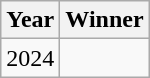<table class="wikitable">
<tr>
<th>Year</th>
<th>Winner</th>
</tr>
<tr>
<td>2024</td>
<td></td>
</tr>
</table>
